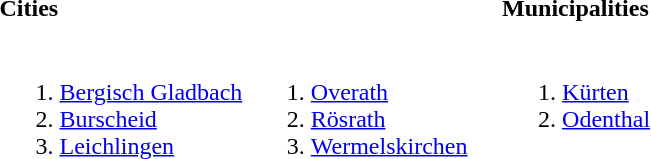<table>
<tr>
<th colspan=2 align=left>Cities</th>
<th align=left>Municipalities</th>
</tr>
<tr valign=top>
<td width=33%><br><ol><li><a href='#'>Bergisch Gladbach</a></li><li><a href='#'>Burscheid</a></li><li><a href='#'>Leichlingen</a></li></ol></td>
<td width=33%><br><ol>
<li> <a href='#'>Overath</a>
<li> <a href='#'>Rösrath</a>
<li> <a href='#'>Wermelskirchen</a>
</ol></td>
<td width=33%><br><ol><li><a href='#'>Kürten</a></li><li><a href='#'>Odenthal</a></li></ol></td>
</tr>
</table>
